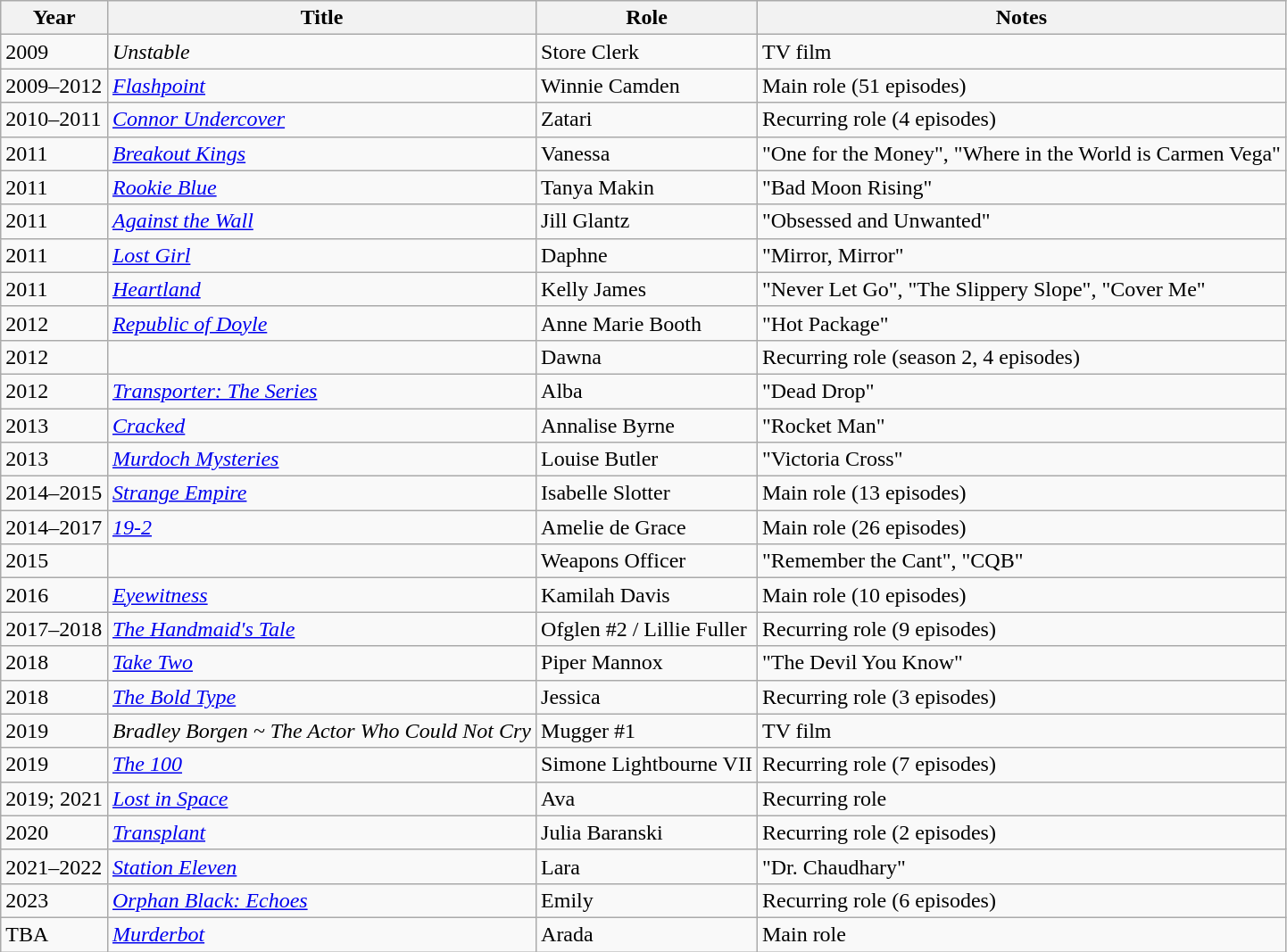<table class="wikitable sortable">
<tr>
<th>Year</th>
<th>Title</th>
<th>Role</th>
<th class="unsortable">Notes</th>
</tr>
<tr>
<td>2009</td>
<td><em>Unstable</em></td>
<td>Store Clerk</td>
<td>TV film</td>
</tr>
<tr>
<td>2009–2012</td>
<td><em><a href='#'>Flashpoint</a></em></td>
<td>Winnie Camden</td>
<td>Main role (51 episodes)</td>
</tr>
<tr>
<td>2010–2011</td>
<td><em><a href='#'>Connor Undercover</a></em></td>
<td>Zatari</td>
<td>Recurring role (4 episodes)</td>
</tr>
<tr>
<td>2011</td>
<td><em><a href='#'>Breakout Kings</a></em></td>
<td>Vanessa</td>
<td>"One for the Money", "Where in the World is Carmen Vega"</td>
</tr>
<tr>
<td>2011</td>
<td><em><a href='#'>Rookie Blue</a></em></td>
<td>Tanya Makin</td>
<td>"Bad Moon Rising"</td>
</tr>
<tr>
<td>2011</td>
<td><em><a href='#'>Against the Wall</a></em></td>
<td>Jill Glantz</td>
<td>"Obsessed and Unwanted"</td>
</tr>
<tr>
<td>2011</td>
<td><em><a href='#'>Lost Girl</a></em></td>
<td>Daphne</td>
<td>"Mirror, Mirror"</td>
</tr>
<tr>
<td>2011</td>
<td><em><a href='#'>Heartland</a></em></td>
<td>Kelly James</td>
<td>"Never Let Go", "The Slippery Slope", "Cover Me"</td>
</tr>
<tr>
<td>2012</td>
<td><em><a href='#'>Republic of Doyle</a></em></td>
<td>Anne Marie Booth</td>
<td>"Hot Package"</td>
</tr>
<tr>
<td>2012</td>
<td><em></em></td>
<td>Dawna</td>
<td>Recurring role (season 2, 4 episodes)</td>
</tr>
<tr>
<td>2012</td>
<td><em><a href='#'>Transporter: The Series</a></em></td>
<td>Alba</td>
<td>"Dead Drop"</td>
</tr>
<tr>
<td>2013</td>
<td><em><a href='#'>Cracked</a></em></td>
<td>Annalise Byrne</td>
<td>"Rocket Man"</td>
</tr>
<tr>
<td>2013</td>
<td><em><a href='#'>Murdoch Mysteries</a></em></td>
<td>Louise Butler</td>
<td>"Victoria Cross"</td>
</tr>
<tr>
<td>2014–2015</td>
<td><em><a href='#'>Strange Empire</a></em></td>
<td>Isabelle Slotter</td>
<td>Main role (13 episodes)</td>
</tr>
<tr>
<td>2014–2017</td>
<td><em><a href='#'>19-2</a></em></td>
<td>Amelie de Grace</td>
<td>Main role (26 episodes)</td>
</tr>
<tr>
<td>2015</td>
<td><em></em></td>
<td>Weapons Officer</td>
<td>"Remember the Cant", "CQB"</td>
</tr>
<tr>
<td>2016</td>
<td><em><a href='#'>Eyewitness</a></em></td>
<td>Kamilah Davis</td>
<td>Main role (10 episodes)</td>
</tr>
<tr>
<td>2017–2018</td>
<td data-sort-value="Handmaid's Tale, The"><em><a href='#'>The Handmaid's Tale</a></em></td>
<td>Ofglen #2 / Lillie Fuller</td>
<td>Recurring role (9 episodes)</td>
</tr>
<tr>
<td>2018</td>
<td><em><a href='#'>Take Two</a></em></td>
<td>Piper Mannox</td>
<td>"The Devil You Know"</td>
</tr>
<tr>
<td>2018</td>
<td data-sort-value="Bold Type, The"><em><a href='#'>The Bold Type</a></em></td>
<td>Jessica</td>
<td>Recurring role (3 episodes)</td>
</tr>
<tr>
<td>2019</td>
<td><em>Bradley Borgen ~ The Actor Who Could Not Cry</em></td>
<td>Mugger #1</td>
<td>TV film</td>
</tr>
<tr>
<td>2019</td>
<td data-sort-value="100, The"><em><a href='#'>The 100</a></em></td>
<td>Simone Lightbourne VII</td>
<td>Recurring role (7 episodes)</td>
</tr>
<tr>
<td>2019; 2021</td>
<td><em><a href='#'>Lost in Space</a></em></td>
<td>Ava</td>
<td>Recurring role</td>
</tr>
<tr>
<td>2020</td>
<td><em><a href='#'>Transplant</a></em></td>
<td>Julia Baranski</td>
<td>Recurring role (2 episodes)</td>
</tr>
<tr>
<td>2021–2022</td>
<td><em><a href='#'>Station Eleven</a></em></td>
<td>Lara</td>
<td>"Dr. Chaudhary"</td>
</tr>
<tr>
<td>2023</td>
<td><em><a href='#'>Orphan Black: Echoes</a></em></td>
<td>Emily</td>
<td>Recurring role (6 episodes)</td>
</tr>
<tr>
<td>TBA</td>
<td><em><a href='#'>Murderbot</a></em></td>
<td>Arada</td>
<td>Main role</td>
</tr>
</table>
